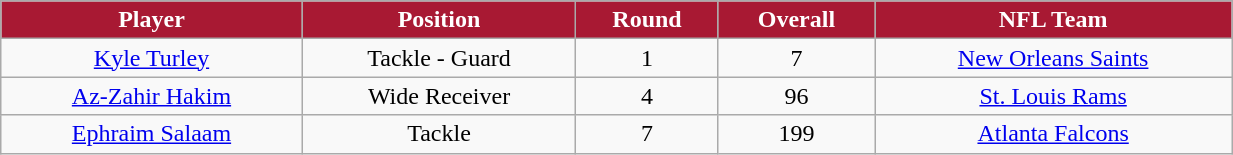<table class="wikitable" width="65%">
<tr>
<th style="background:#A81933;color:#FFFFFF;">Player</th>
<th style="background:#A81933;color:#FFFFFF;">Position</th>
<th style="background:#A81933;color:#FFFFFF;">Round</th>
<th style="background:#A81933;color:#FFFFFF;">Overall</th>
<th style="background:#A81933;color:#FFFFFF;">NFL Team</th>
</tr>
<tr align="center" bgcolor="">
<td><a href='#'>Kyle Turley</a></td>
<td>Tackle - Guard</td>
<td>1</td>
<td>7</td>
<td><a href='#'>New Orleans Saints</a></td>
</tr>
<tr align="center" bgcolor="">
<td><a href='#'>Az-Zahir Hakim</a></td>
<td>Wide Receiver</td>
<td>4</td>
<td>96</td>
<td><a href='#'>St. Louis Rams</a></td>
</tr>
<tr align="center" bgcolor="">
<td><a href='#'>Ephraim Salaam</a></td>
<td>Tackle</td>
<td>7</td>
<td>199</td>
<td><a href='#'>Atlanta Falcons</a></td>
</tr>
</table>
